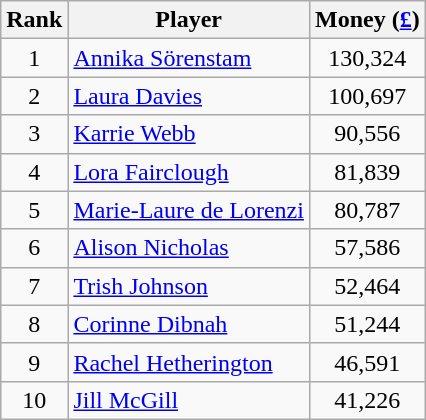<table class="wikitable">
<tr>
<th>Rank</th>
<th>Player</th>
<th>Money (<a href='#'>£</a>)</th>
</tr>
<tr>
<td align=center>1</td>
<td> <a href='#'>Annika Sörenstam</a></td>
<td align=center>130,324</td>
</tr>
<tr>
<td align=center>2</td>
<td> <a href='#'>Laura Davies</a></td>
<td align=center>100,697</td>
</tr>
<tr>
<td align=center>3</td>
<td> <a href='#'>Karrie Webb</a></td>
<td align=center>90,556</td>
</tr>
<tr>
<td align=center>4</td>
<td> <a href='#'>Lora Fairclough</a></td>
<td align=center>81,839</td>
</tr>
<tr>
<td align=center>5</td>
<td> <a href='#'>Marie-Laure de Lorenzi</a></td>
<td align=center>80,787</td>
</tr>
<tr>
<td align=center>6</td>
<td> <a href='#'>Alison Nicholas</a></td>
<td align=center>57,586</td>
</tr>
<tr>
<td align=center>7</td>
<td> <a href='#'>Trish Johnson</a></td>
<td align=center>52,464</td>
</tr>
<tr>
<td align=center>8</td>
<td> <a href='#'>Corinne Dibnah</a></td>
<td align=center>51,244</td>
</tr>
<tr>
<td align=center>9</td>
<td> <a href='#'>Rachel Hetherington</a></td>
<td align=center>46,591</td>
</tr>
<tr>
<td align=center>10</td>
<td> <a href='#'>Jill McGill</a></td>
<td align=center>41,226</td>
</tr>
</table>
